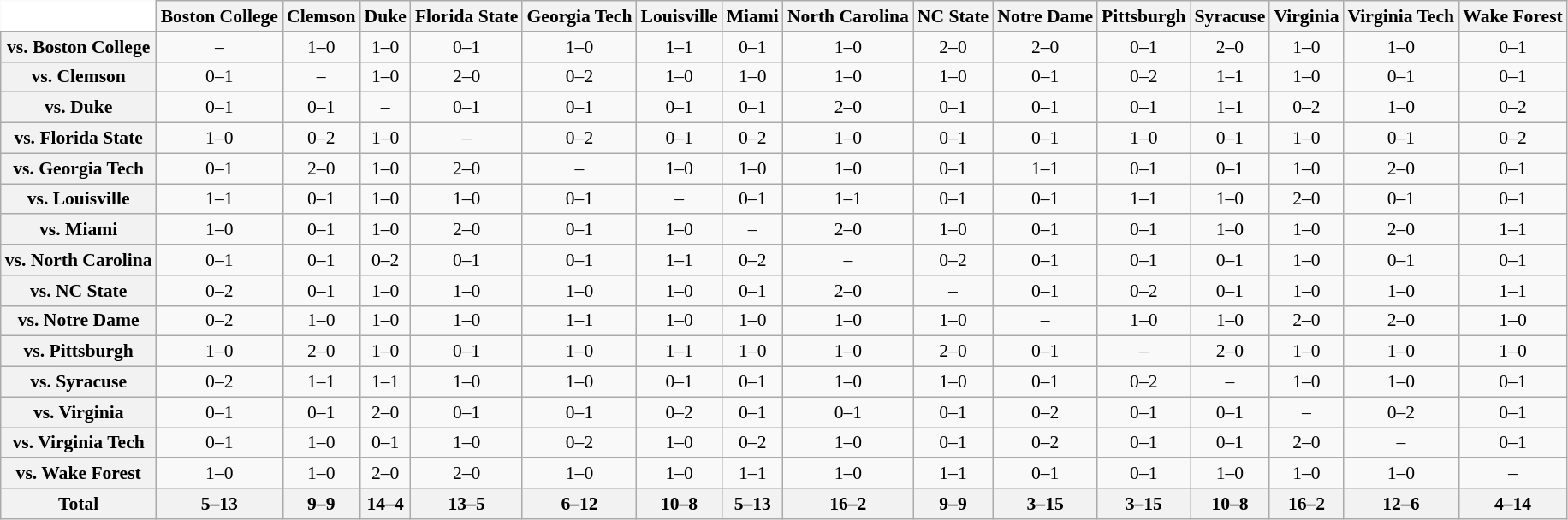<table class="wikitable" style="white-space:nowrap;font-size:90%;">
<tr>
<th colspan=1 style="background:white; border-top-style:hidden; border-left-style:hidden;"   width=75> </th>
<th style=>Boston College</th>
<th style=>Clemson</th>
<th style=>Duke</th>
<th style=>Florida State</th>
<th style=>Georgia Tech</th>
<th style=>Louisville</th>
<th style=>Miami</th>
<th style=>North Carolina</th>
<th style=>NC State</th>
<th style=>Notre Dame</th>
<th style=>Pittsburgh</th>
<th style=>Syracuse</th>
<th style=>Virginia</th>
<th style=>Virginia Tech</th>
<th style=>Wake Forest</th>
</tr>
<tr style="text-align:center;">
<th>vs. Boston College</th>
<td>–</td>
<td>1–0</td>
<td>1–0</td>
<td>0–1</td>
<td>1–0</td>
<td>1–1</td>
<td>0–1</td>
<td>1–0</td>
<td>2–0</td>
<td>2–0</td>
<td>0–1</td>
<td>2–0</td>
<td>1–0</td>
<td>1–0</td>
<td>0–1</td>
</tr>
<tr style="text-align:center;">
<th>vs. Clemson</th>
<td>0–1</td>
<td>–</td>
<td>1–0</td>
<td>2–0</td>
<td>0–2</td>
<td>1–0</td>
<td>1–0</td>
<td>1–0</td>
<td>1–0</td>
<td>0–1</td>
<td>0–2</td>
<td>1–1</td>
<td>1–0</td>
<td>0–1</td>
<td>0–1</td>
</tr>
<tr style="text-align:center;">
<th>vs. Duke</th>
<td>0–1</td>
<td>0–1</td>
<td>–</td>
<td>0–1</td>
<td>0–1</td>
<td>0–1</td>
<td>0–1</td>
<td>2–0</td>
<td>0–1</td>
<td>0–1</td>
<td>0–1</td>
<td>1–1</td>
<td>0–2</td>
<td>1–0</td>
<td>0–2</td>
</tr>
<tr style="text-align:center;">
<th>vs. Florida State</th>
<td>1–0</td>
<td>0–2</td>
<td>1–0</td>
<td>–</td>
<td>0–2</td>
<td>0–1</td>
<td>0–2</td>
<td>1–0</td>
<td>0–1</td>
<td>0–1</td>
<td>1–0</td>
<td>0–1</td>
<td>1–0</td>
<td>0–1</td>
<td>0–2</td>
</tr>
<tr style="text-align:center;">
<th>vs. Georgia Tech</th>
<td>0–1</td>
<td>2–0</td>
<td>1–0</td>
<td>2–0</td>
<td>–</td>
<td>1–0</td>
<td>1–0</td>
<td>1–0</td>
<td>0–1</td>
<td>1–1</td>
<td>0–1</td>
<td>0–1</td>
<td>1–0</td>
<td>2–0</td>
<td>0–1</td>
</tr>
<tr style="text-align:center;">
<th>vs. Louisville</th>
<td>1–1</td>
<td>0–1</td>
<td>1–0</td>
<td>1–0</td>
<td>0–1</td>
<td>–</td>
<td>0–1</td>
<td>1–1</td>
<td>0–1</td>
<td>0–1</td>
<td>1–1</td>
<td>1–0</td>
<td>2–0</td>
<td>0–1</td>
<td>0–1</td>
</tr>
<tr style="text-align:center;">
<th>vs. Miami</th>
<td>1–0</td>
<td>0–1</td>
<td>1–0</td>
<td>2–0</td>
<td>0–1</td>
<td>1–0</td>
<td>–</td>
<td>2–0</td>
<td>1–0</td>
<td>0–1</td>
<td>0–1</td>
<td>1–0</td>
<td>1–0</td>
<td>2–0</td>
<td>1–1</td>
</tr>
<tr style="text-align:center;">
<th>vs. North Carolina</th>
<td>0–1</td>
<td>0–1</td>
<td>0–2</td>
<td>0–1</td>
<td>0–1</td>
<td>1–1</td>
<td>0–2</td>
<td>–</td>
<td>0–2</td>
<td>0–1</td>
<td>0–1</td>
<td>0–1</td>
<td>1–0</td>
<td>0–1</td>
<td>0–1</td>
</tr>
<tr style="text-align:center;">
<th>vs. NC State</th>
<td>0–2</td>
<td>0–1</td>
<td>1–0</td>
<td>1–0</td>
<td>1–0</td>
<td>1–0</td>
<td>0–1</td>
<td>2–0</td>
<td>–</td>
<td>0–1</td>
<td>0–2</td>
<td>0–1</td>
<td>1–0</td>
<td>1–0</td>
<td>1–1</td>
</tr>
<tr style="text-align:center;">
<th>vs. Notre Dame</th>
<td>0–2</td>
<td>1–0</td>
<td>1–0</td>
<td>1–0</td>
<td>1–1</td>
<td>1–0</td>
<td>1–0</td>
<td>1–0</td>
<td>1–0</td>
<td>–</td>
<td>1–0</td>
<td>1–0</td>
<td>2–0</td>
<td>2–0</td>
<td>1–0</td>
</tr>
<tr style="text-align:center;">
<th>vs. Pittsburgh</th>
<td>1–0</td>
<td>2–0</td>
<td>1–0</td>
<td>0–1</td>
<td>1–0</td>
<td>1–1</td>
<td>1–0</td>
<td>1–0</td>
<td>2–0</td>
<td>0–1</td>
<td>–</td>
<td>2–0</td>
<td>1–0</td>
<td>1–0</td>
<td>1–0</td>
</tr>
<tr style="text-align:center;">
<th>vs. Syracuse</th>
<td>0–2</td>
<td>1–1</td>
<td>1–1</td>
<td>1–0</td>
<td>1–0</td>
<td>0–1</td>
<td>0–1</td>
<td>1–0</td>
<td>1–0</td>
<td>0–1</td>
<td>0–2</td>
<td>–</td>
<td>1–0</td>
<td>1–0</td>
<td>0–1</td>
</tr>
<tr style="text-align:center;">
<th>vs. Virginia</th>
<td>0–1</td>
<td>0–1</td>
<td>2–0</td>
<td>0–1</td>
<td>0–1</td>
<td>0–2</td>
<td>0–1</td>
<td>0–1</td>
<td>0–1</td>
<td>0–2</td>
<td>0–1</td>
<td>0–1</td>
<td>–</td>
<td>0–2</td>
<td>0–1</td>
</tr>
<tr style="text-align:center;">
<th>vs. Virginia Tech</th>
<td>0–1</td>
<td>1–0</td>
<td>0–1</td>
<td>1–0</td>
<td>0–2</td>
<td>1–0</td>
<td>0–2</td>
<td>1–0</td>
<td>0–1</td>
<td>0–2</td>
<td>0–1</td>
<td>0–1</td>
<td>2–0</td>
<td>–</td>
<td>0–1</td>
</tr>
<tr style="text-align:center;">
<th>vs. Wake Forest</th>
<td>1–0</td>
<td>1–0</td>
<td>2–0</td>
<td>2–0</td>
<td>1–0</td>
<td>1–0</td>
<td>1–1</td>
<td>1–0</td>
<td>1–1</td>
<td>0–1</td>
<td>0–1</td>
<td>1–0</td>
<td>1–0</td>
<td>1–0</td>
<td>–<br></td>
</tr>
<tr style="text-align:center;">
<th>Total</th>
<th>5–13</th>
<th>9–9</th>
<th>14–4</th>
<th>13–5</th>
<th>6–12</th>
<th>10–8</th>
<th>5–13</th>
<th>16–2</th>
<th>9–9</th>
<th>3–15</th>
<th>3–15</th>
<th>10–8</th>
<th>16–2</th>
<th>12–6</th>
<th>4–14</th>
</tr>
</table>
